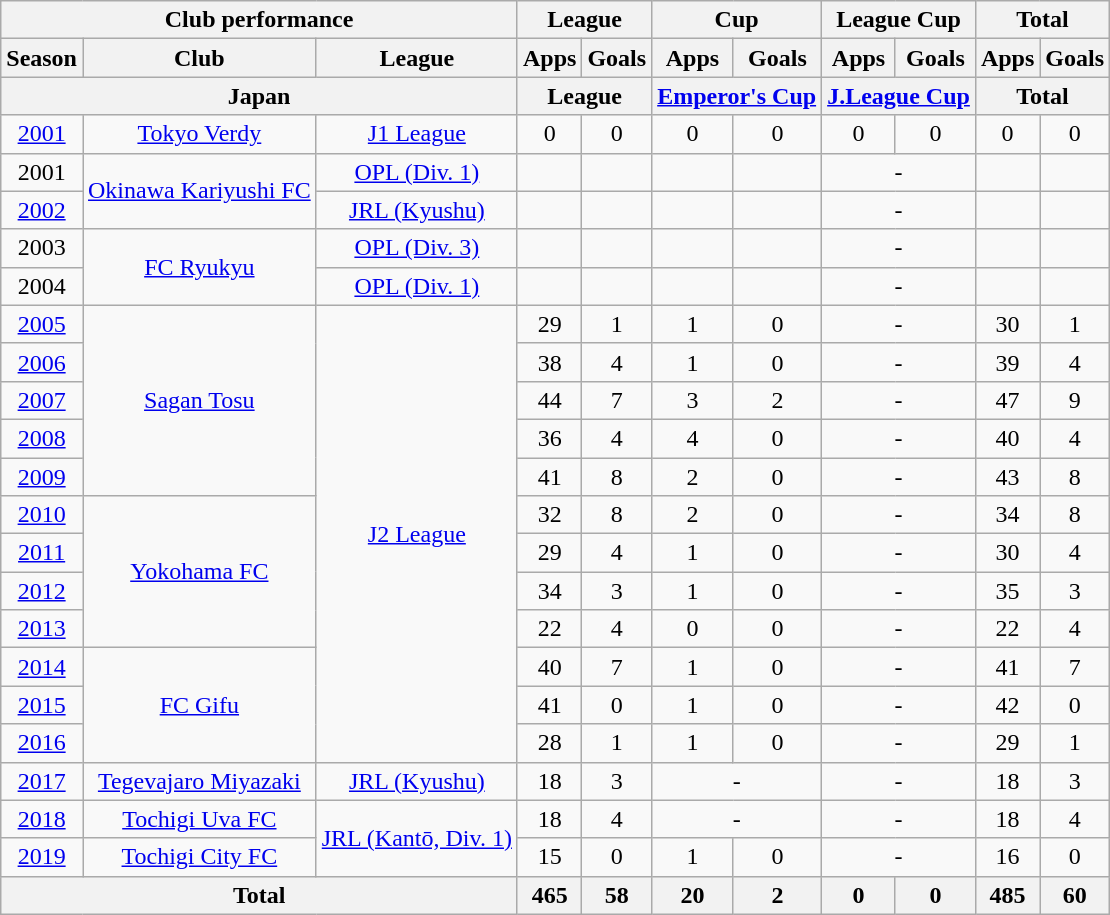<table class="wikitable" style="text-align:center;">
<tr>
<th colspan=3>Club performance</th>
<th colspan=2>League</th>
<th colspan=2>Cup</th>
<th colspan=2>League Cup</th>
<th colspan=2>Total</th>
</tr>
<tr>
<th>Season</th>
<th>Club</th>
<th>League</th>
<th>Apps</th>
<th>Goals</th>
<th>Apps</th>
<th>Goals</th>
<th>Apps</th>
<th>Goals</th>
<th>Apps</th>
<th>Goals</th>
</tr>
<tr>
<th colspan=3>Japan</th>
<th colspan=2>League</th>
<th colspan=2><a href='#'>Emperor's Cup</a></th>
<th colspan=2><a href='#'>J.League Cup</a></th>
<th colspan=2>Total</th>
</tr>
<tr>
<td><a href='#'>2001</a></td>
<td><a href='#'>Tokyo Verdy</a></td>
<td><a href='#'>J1 League</a></td>
<td>0</td>
<td>0</td>
<td>0</td>
<td>0</td>
<td>0</td>
<td>0</td>
<td>0</td>
<td>0</td>
</tr>
<tr>
<td>2001</td>
<td rowspan="2"><a href='#'>Okinawa Kariyushi FC</a></td>
<td><a href='#'>OPL (Div. 1)</a></td>
<td></td>
<td></td>
<td></td>
<td></td>
<td colspan=2>-</td>
<td></td>
<td></td>
</tr>
<tr>
<td><a href='#'>2002</a></td>
<td><a href='#'>JRL (Kyushu)</a></td>
<td></td>
<td></td>
<td></td>
<td></td>
<td colspan=2>-</td>
<td></td>
<td></td>
</tr>
<tr>
<td>2003</td>
<td rowspan="2"><a href='#'>FC Ryukyu</a></td>
<td><a href='#'>OPL (Div. 3)</a></td>
<td></td>
<td></td>
<td></td>
<td></td>
<td colspan=2>-</td>
<td></td>
<td></td>
</tr>
<tr>
<td>2004</td>
<td><a href='#'>OPL (Div. 1)</a></td>
<td></td>
<td></td>
<td></td>
<td></td>
<td colspan=2>-</td>
<td></td>
<td></td>
</tr>
<tr>
<td><a href='#'>2005</a></td>
<td rowspan="5"><a href='#'>Sagan Tosu</a></td>
<td rowspan="12"><a href='#'>J2 League</a></td>
<td>29</td>
<td>1</td>
<td>1</td>
<td>0</td>
<td colspan="2">-</td>
<td>30</td>
<td>1</td>
</tr>
<tr>
<td><a href='#'>2006</a></td>
<td>38</td>
<td>4</td>
<td>1</td>
<td>0</td>
<td colspan="2">-</td>
<td>39</td>
<td>4</td>
</tr>
<tr>
<td><a href='#'>2007</a></td>
<td>44</td>
<td>7</td>
<td>3</td>
<td>2</td>
<td colspan="2">-</td>
<td>47</td>
<td>9</td>
</tr>
<tr>
<td><a href='#'>2008</a></td>
<td>36</td>
<td>4</td>
<td>4</td>
<td>0</td>
<td colspan="2">-</td>
<td>40</td>
<td>4</td>
</tr>
<tr>
<td><a href='#'>2009</a></td>
<td>41</td>
<td>8</td>
<td>2</td>
<td>0</td>
<td colspan="2">-</td>
<td>43</td>
<td>8</td>
</tr>
<tr>
<td><a href='#'>2010</a></td>
<td rowspan="4"><a href='#'>Yokohama FC</a></td>
<td>32</td>
<td>8</td>
<td>2</td>
<td>0</td>
<td colspan=2>-</td>
<td>34</td>
<td>8</td>
</tr>
<tr>
<td><a href='#'>2011</a></td>
<td>29</td>
<td>4</td>
<td>1</td>
<td>0</td>
<td colspan=2>-</td>
<td>30</td>
<td>4</td>
</tr>
<tr>
<td><a href='#'>2012</a></td>
<td>34</td>
<td>3</td>
<td>1</td>
<td>0</td>
<td colspan=2>-</td>
<td>35</td>
<td>3</td>
</tr>
<tr>
<td><a href='#'>2013</a></td>
<td>22</td>
<td>4</td>
<td>0</td>
<td>0</td>
<td colspan=2>-</td>
<td>22</td>
<td>4</td>
</tr>
<tr>
<td><a href='#'>2014</a></td>
<td rowspan="3"><a href='#'>FC Gifu</a></td>
<td>40</td>
<td>7</td>
<td>1</td>
<td>0</td>
<td colspan=2>-</td>
<td>41</td>
<td>7</td>
</tr>
<tr>
<td><a href='#'>2015</a></td>
<td>41</td>
<td>0</td>
<td>1</td>
<td>0</td>
<td colspan=2>-</td>
<td>42</td>
<td>0</td>
</tr>
<tr>
<td><a href='#'>2016</a></td>
<td>28</td>
<td>1</td>
<td>1</td>
<td>0</td>
<td colspan=2>-</td>
<td>29</td>
<td>1</td>
</tr>
<tr>
<td><a href='#'>2017</a></td>
<td><a href='#'>Tegevajaro Miyazaki</a></td>
<td><a href='#'>JRL (Kyushu)</a></td>
<td>18</td>
<td>3</td>
<td colspan=2>-</td>
<td colspan=2>-</td>
<td>18</td>
<td>3</td>
</tr>
<tr>
<td><a href='#'>2018</a></td>
<td><a href='#'>Tochigi Uva FC</a></td>
<td rowspan="2"><a href='#'>JRL (Kantō, Div. 1)</a></td>
<td>18</td>
<td>4</td>
<td colspan=2>-</td>
<td colspan=2>-</td>
<td>18</td>
<td>4</td>
</tr>
<tr>
<td><a href='#'>2019</a></td>
<td><a href='#'>Tochigi City FC</a></td>
<td>15</td>
<td>0</td>
<td>1</td>
<td>0</td>
<td colspan=2>-</td>
<td>16</td>
<td>0</td>
</tr>
<tr>
<th colspan=3>Total</th>
<th>465</th>
<th>58</th>
<th>20</th>
<th>2</th>
<th>0</th>
<th>0</th>
<th>485</th>
<th>60</th>
</tr>
</table>
